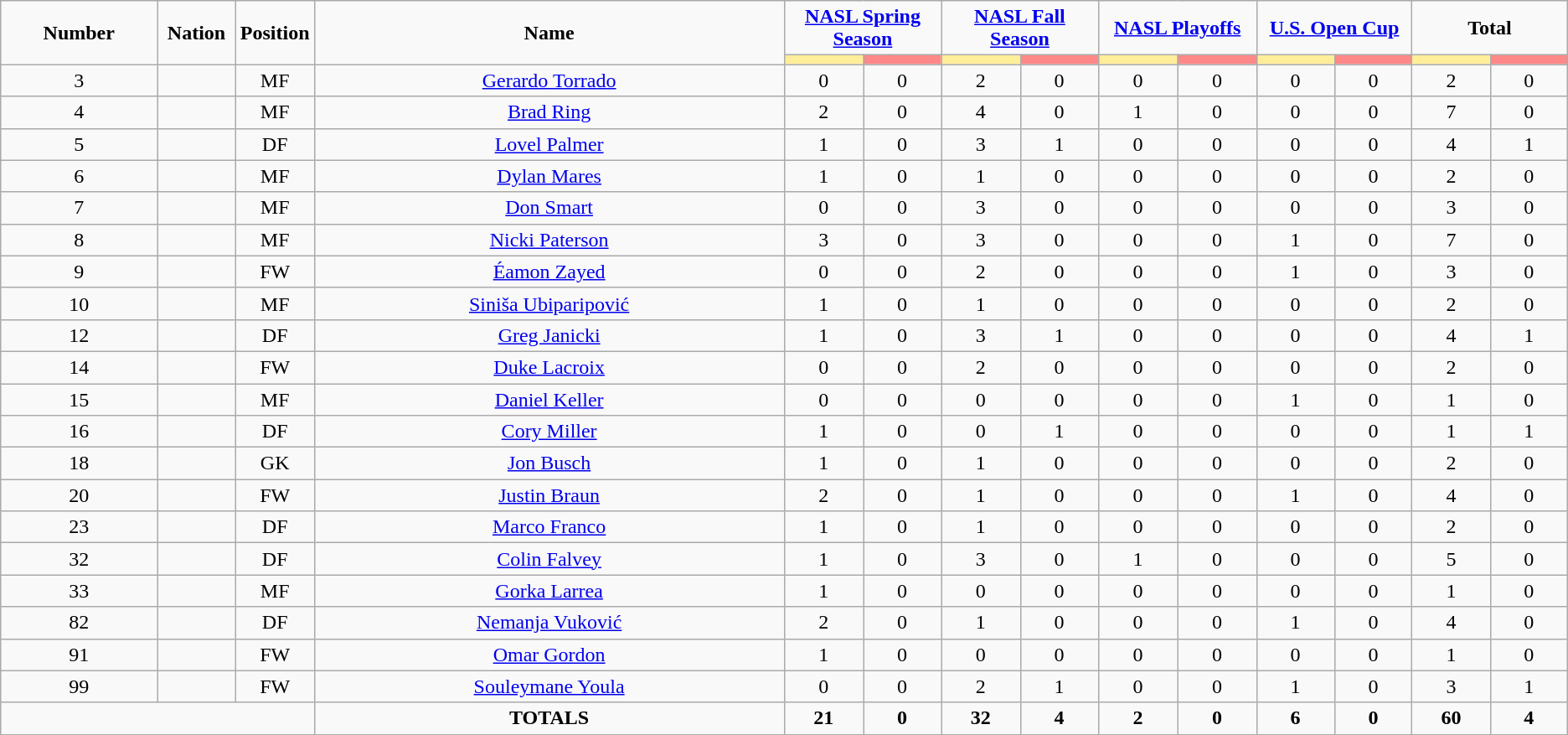<table class="wikitable" style="text-align:center;">
<tr>
<td rowspan="2"  style="width:10%; text-align:center;"><strong>Number</strong></td>
<td rowspan="2"  style="width:5%; text-align:center;"><strong>Nation</strong></td>
<td rowspan="2"  style="width:5%; text-align:center;"><strong>Position</strong></td>
<td rowspan="2"  style="width:30%; text-align:center;"><strong>Name</strong></td>
<td colspan="2" style="text-align:center;"><strong><a href='#'>NASL Spring Season</a></strong></td>
<td colspan="2" style="text-align:center;"><strong><a href='#'>NASL Fall Season</a></strong></td>
<td colspan="2" style="text-align:center;"><strong><a href='#'>NASL Playoffs</a></strong></td>
<td colspan="2" style="text-align:center;"><strong><a href='#'>U.S. Open Cup</a></strong></td>
<td colspan="2" style="text-align:center;"><strong>Total</strong></td>
</tr>
<tr>
<th style="width:60px; background:#fe9;"></th>
<th style="width:60px; background:#ff8888;"></th>
<th style="width:60px; background:#fe9;"></th>
<th style="width:60px; background:#ff8888;"></th>
<th style="width:60px; background:#fe9;"></th>
<th style="width:60px; background:#ff8888;"></th>
<th style="width:60px; background:#fe9;"></th>
<th style="width:60px; background:#ff8888;"></th>
<th style="width:60px; background:#fe9;"></th>
<th style="width:60px; background:#ff8888;"></th>
</tr>
<tr>
<td>3</td>
<td></td>
<td>MF</td>
<td><a href='#'>Gerardo Torrado</a></td>
<td>0</td>
<td>0</td>
<td>2</td>
<td>0</td>
<td>0</td>
<td>0</td>
<td>0</td>
<td>0</td>
<td>2</td>
<td>0</td>
</tr>
<tr>
<td>4</td>
<td></td>
<td>MF</td>
<td><a href='#'>Brad Ring</a></td>
<td>2</td>
<td>0</td>
<td>4</td>
<td>0</td>
<td>1</td>
<td>0</td>
<td>0</td>
<td>0</td>
<td>7</td>
<td>0</td>
</tr>
<tr>
<td>5</td>
<td></td>
<td>DF</td>
<td><a href='#'>Lovel Palmer</a></td>
<td>1</td>
<td>0</td>
<td>3</td>
<td>1</td>
<td>0</td>
<td>0</td>
<td>0</td>
<td>0</td>
<td>4</td>
<td>1</td>
</tr>
<tr>
<td>6</td>
<td></td>
<td>MF</td>
<td><a href='#'>Dylan Mares</a></td>
<td>1</td>
<td>0</td>
<td>1</td>
<td>0</td>
<td>0</td>
<td>0</td>
<td>0</td>
<td>0</td>
<td>2</td>
<td>0</td>
</tr>
<tr>
<td>7</td>
<td></td>
<td>MF</td>
<td><a href='#'>Don Smart</a></td>
<td>0</td>
<td>0</td>
<td>3</td>
<td>0</td>
<td>0</td>
<td>0</td>
<td>0</td>
<td>0</td>
<td>3</td>
<td>0</td>
</tr>
<tr>
<td>8</td>
<td></td>
<td>MF</td>
<td><a href='#'>Nicki Paterson</a></td>
<td>3</td>
<td>0</td>
<td>3</td>
<td>0</td>
<td>0</td>
<td>0</td>
<td>1</td>
<td>0</td>
<td>7</td>
<td>0</td>
</tr>
<tr>
<td>9</td>
<td></td>
<td>FW</td>
<td><a href='#'>Éamon Zayed</a></td>
<td>0</td>
<td>0</td>
<td>2</td>
<td>0</td>
<td>0</td>
<td>0</td>
<td>1</td>
<td>0</td>
<td>3</td>
<td>0</td>
</tr>
<tr>
<td>10</td>
<td></td>
<td>MF</td>
<td><a href='#'>Siniša Ubiparipović</a></td>
<td>1</td>
<td>0</td>
<td>1</td>
<td>0</td>
<td>0</td>
<td>0</td>
<td>0</td>
<td>0</td>
<td>2</td>
<td>0</td>
</tr>
<tr>
<td>12</td>
<td></td>
<td>DF</td>
<td><a href='#'>Greg Janicki</a></td>
<td>1</td>
<td>0</td>
<td>3</td>
<td>1</td>
<td>0</td>
<td>0</td>
<td>0</td>
<td>0</td>
<td>4</td>
<td>1</td>
</tr>
<tr>
<td>14</td>
<td></td>
<td>FW</td>
<td><a href='#'>Duke Lacroix</a></td>
<td>0</td>
<td>0</td>
<td>2</td>
<td>0</td>
<td>0</td>
<td>0</td>
<td>0</td>
<td>0</td>
<td>2</td>
<td>0</td>
</tr>
<tr>
<td>15</td>
<td></td>
<td>MF</td>
<td><a href='#'>Daniel Keller</a></td>
<td>0</td>
<td>0</td>
<td>0</td>
<td>0</td>
<td>0</td>
<td>0</td>
<td>1</td>
<td>0</td>
<td>1</td>
<td>0</td>
</tr>
<tr>
<td>16</td>
<td></td>
<td>DF</td>
<td><a href='#'>Cory Miller</a></td>
<td>1</td>
<td>0</td>
<td>0</td>
<td>1</td>
<td>0</td>
<td>0</td>
<td>0</td>
<td>0</td>
<td>1</td>
<td>1</td>
</tr>
<tr>
<td>18</td>
<td></td>
<td>GK</td>
<td><a href='#'>Jon Busch</a></td>
<td>1</td>
<td>0</td>
<td>1</td>
<td>0</td>
<td>0</td>
<td>0</td>
<td>0</td>
<td>0</td>
<td>2</td>
<td>0</td>
</tr>
<tr>
<td>20</td>
<td></td>
<td>FW</td>
<td><a href='#'>Justin Braun</a></td>
<td>2</td>
<td>0</td>
<td>1</td>
<td>0</td>
<td>0</td>
<td>0</td>
<td>1</td>
<td>0</td>
<td>4</td>
<td>0</td>
</tr>
<tr>
<td>23</td>
<td></td>
<td>DF</td>
<td><a href='#'>Marco Franco</a></td>
<td>1</td>
<td>0</td>
<td>1</td>
<td>0</td>
<td>0</td>
<td>0</td>
<td>0</td>
<td>0</td>
<td>2</td>
<td>0</td>
</tr>
<tr>
<td>32</td>
<td></td>
<td>DF</td>
<td><a href='#'>Colin Falvey</a></td>
<td>1</td>
<td>0</td>
<td>3</td>
<td>0</td>
<td>1</td>
<td>0</td>
<td>0</td>
<td>0</td>
<td>5</td>
<td>0</td>
</tr>
<tr>
<td>33</td>
<td></td>
<td>MF</td>
<td><a href='#'>Gorka Larrea</a></td>
<td>1</td>
<td>0</td>
<td>0</td>
<td>0</td>
<td>0</td>
<td>0</td>
<td>0</td>
<td>0</td>
<td>1</td>
<td>0</td>
</tr>
<tr>
<td>82</td>
<td></td>
<td>DF</td>
<td><a href='#'>Nemanja Vuković</a></td>
<td>2</td>
<td>0</td>
<td>1</td>
<td>0</td>
<td>0</td>
<td>0</td>
<td>1</td>
<td>0</td>
<td>4</td>
<td>0</td>
</tr>
<tr>
<td>91</td>
<td></td>
<td>FW</td>
<td><a href='#'>Omar Gordon</a></td>
<td>1</td>
<td>0</td>
<td>0</td>
<td>0</td>
<td>0</td>
<td>0</td>
<td>0</td>
<td>0</td>
<td>1</td>
<td>0</td>
</tr>
<tr>
<td>99</td>
<td></td>
<td>FW</td>
<td><a href='#'>Souleymane Youla</a></td>
<td>0</td>
<td>0</td>
<td>2</td>
<td>1</td>
<td>0</td>
<td>0</td>
<td>1</td>
<td>0</td>
<td>3</td>
<td>1</td>
</tr>
<tr>
<td colspan="3"></td>
<td><strong>TOTALS</strong></td>
<td><strong>21</strong></td>
<td><strong>0</strong></td>
<td><strong>32</strong></td>
<td><strong>4</strong></td>
<td><strong>2</strong></td>
<td><strong>0</strong></td>
<td><strong>6</strong></td>
<td><strong>0</strong></td>
<td><strong>60</strong></td>
<td><strong>4</strong></td>
</tr>
</table>
